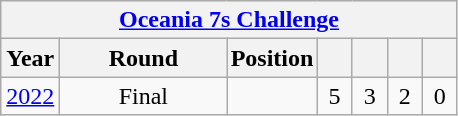<table class="wikitable" style="text-align: center;">
<tr>
<th colspan=10><a href='#'>Oceania 7s Challenge</a></th>
</tr>
<tr>
<th>Year</th>
<th style="width:6.5em;">Round</th>
<th style="padding:2px;">Position</th>
<th style="width:1em;"></th>
<th style="width:1em;"></th>
<th style="width:1em;"></th>
<th style="width:1em;"></th>
</tr>
<tr>
<td> <a href='#'>2022</a></td>
<td>Final</td>
<td></td>
<td>5</td>
<td>3</td>
<td>2</td>
<td>0</td>
</tr>
</table>
